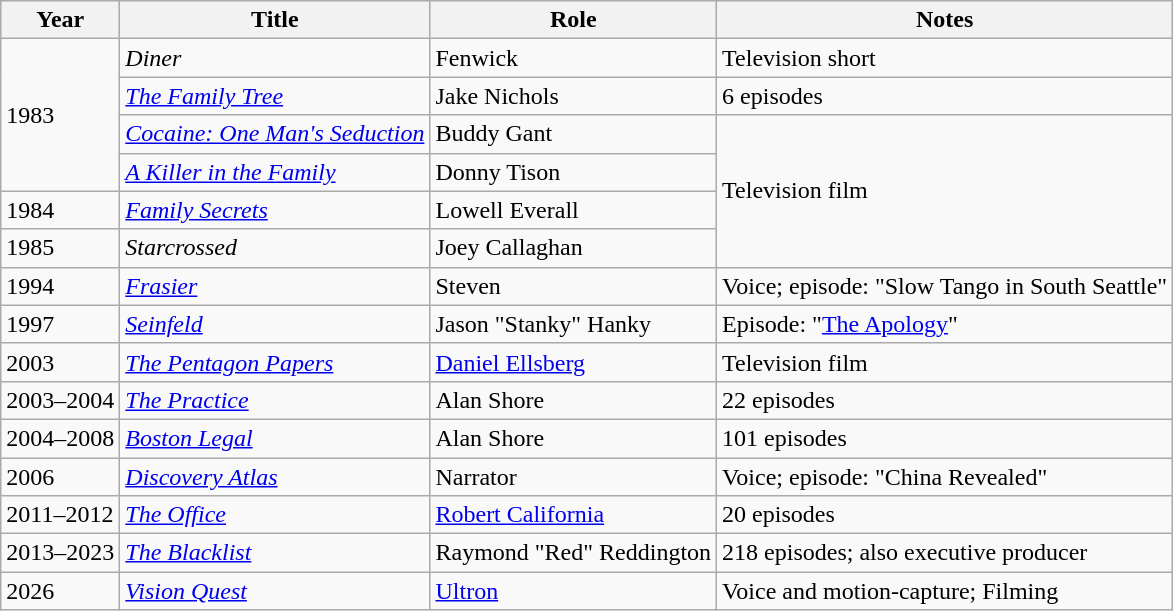<table class="wikitable sortable">
<tr>
<th>Year</th>
<th>Title</th>
<th>Role</th>
<th class="unsortable">Notes</th>
</tr>
<tr>
<td rowspan="4">1983</td>
<td><em>Diner</em></td>
<td>Fenwick</td>
<td>Television short</td>
</tr>
<tr>
<td><em><a href='#'>The Family Tree</a></em></td>
<td>Jake Nichols</td>
<td>6 episodes</td>
</tr>
<tr>
<td><em><a href='#'>Cocaine: One Man's Seduction</a></em></td>
<td>Buddy Gant</td>
<td rowspan="4">Television film</td>
</tr>
<tr>
<td><em><a href='#'>A Killer in the Family</a></em></td>
<td>Donny Tison</td>
</tr>
<tr>
<td>1984</td>
<td><em><a href='#'>Family Secrets</a></em></td>
<td>Lowell Everall</td>
</tr>
<tr>
<td>1985</td>
<td><em>Starcrossed</em></td>
<td>Joey Callaghan</td>
</tr>
<tr>
<td>1994</td>
<td><em><a href='#'>Frasier</a></em></td>
<td>Steven</td>
<td>Voice; episode: "Slow Tango in South Seattle"</td>
</tr>
<tr>
<td>1997</td>
<td><em><a href='#'>Seinfeld</a></em></td>
<td>Jason "Stanky" Hanky</td>
<td>Episode: "<a href='#'>The Apology</a>"</td>
</tr>
<tr>
<td>2003</td>
<td><em><a href='#'>The Pentagon Papers</a></em></td>
<td><a href='#'>Daniel Ellsberg</a></td>
<td>Television film</td>
</tr>
<tr>
<td>2003–2004</td>
<td><em><a href='#'>The Practice</a></em></td>
<td>Alan Shore</td>
<td>22 episodes</td>
</tr>
<tr>
<td>2004–2008</td>
<td><em><a href='#'>Boston Legal</a></em></td>
<td>Alan Shore</td>
<td>101 episodes</td>
</tr>
<tr>
<td>2006</td>
<td><em><a href='#'>Discovery Atlas</a></em></td>
<td>Narrator</td>
<td>Voice; episode: "China Revealed"</td>
</tr>
<tr>
<td>2011–2012</td>
<td><em><a href='#'>The Office</a></em></td>
<td><a href='#'>Robert California</a></td>
<td>20 episodes</td>
</tr>
<tr>
<td>2013–2023</td>
<td><em><a href='#'>The Blacklist</a></em></td>
<td>Raymond "Red" Reddington</td>
<td>218 episodes; also executive producer</td>
</tr>
<tr>
<td>2026</td>
<td><em><a href='#'>Vision Quest</a></em></td>
<td><a href='#'>Ultron</a></td>
<td>Voice and motion-capture; Filming</td>
</tr>
</table>
